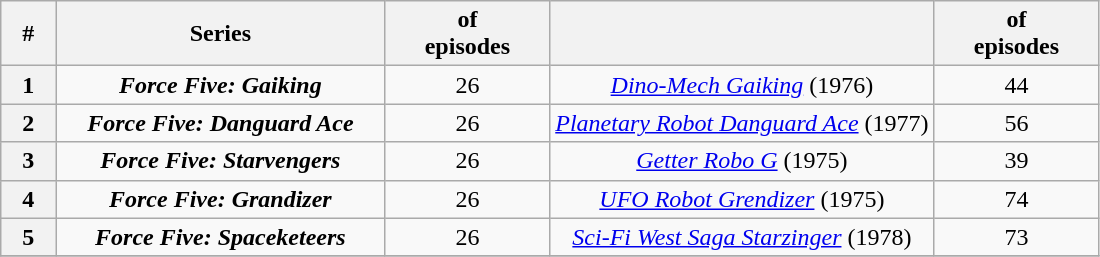<table class="wikitable sortable" style="text-align:center; margin=auto; ">
<tr>
<th ! style="width: 5%;" class="unsortable">#</th>
<th ! style="width: 30%;" class="unsortable">Series</th>
<th ! style="width: 15%;" class="unsortable"> of<br>episodes</th>
<th ! style="width: 35%;" class="unsortable"></th>
<th ! style="width: 15%;" class="unsortable"> of<br>episodes</th>
</tr>
<tr>
<th>1</th>
<td><strong><em>Force Five: Gaiking</em></strong></td>
<td>26</td>
<td><em><a href='#'>Dino-Mech Gaiking</a></em> (1976)</td>
<td>44</td>
</tr>
<tr>
<th>2</th>
<td><strong><em>Force Five: Danguard Ace</em></strong></td>
<td>26</td>
<td><em><a href='#'>Planetary Robot Danguard Ace</a></em> (1977)</td>
<td>56</td>
</tr>
<tr>
<th>3</th>
<td><strong><em>Force Five: Starvengers</em></strong></td>
<td>26</td>
<td><em><a href='#'>Getter Robo G</a></em> (1975)</td>
<td>39</td>
</tr>
<tr>
<th>4</th>
<td><strong><em>Force Five: Grandizer</em></strong></td>
<td>26</td>
<td><em><a href='#'>UFO Robot Grendizer</a></em> (1975)</td>
<td>74</td>
</tr>
<tr>
<th>5</th>
<td><strong><em>Force Five: Spaceketeers</em></strong></td>
<td>26</td>
<td><em><a href='#'>Sci-Fi West Saga Starzinger</a></em> (1978)</td>
<td>73</td>
</tr>
<tr>
</tr>
</table>
